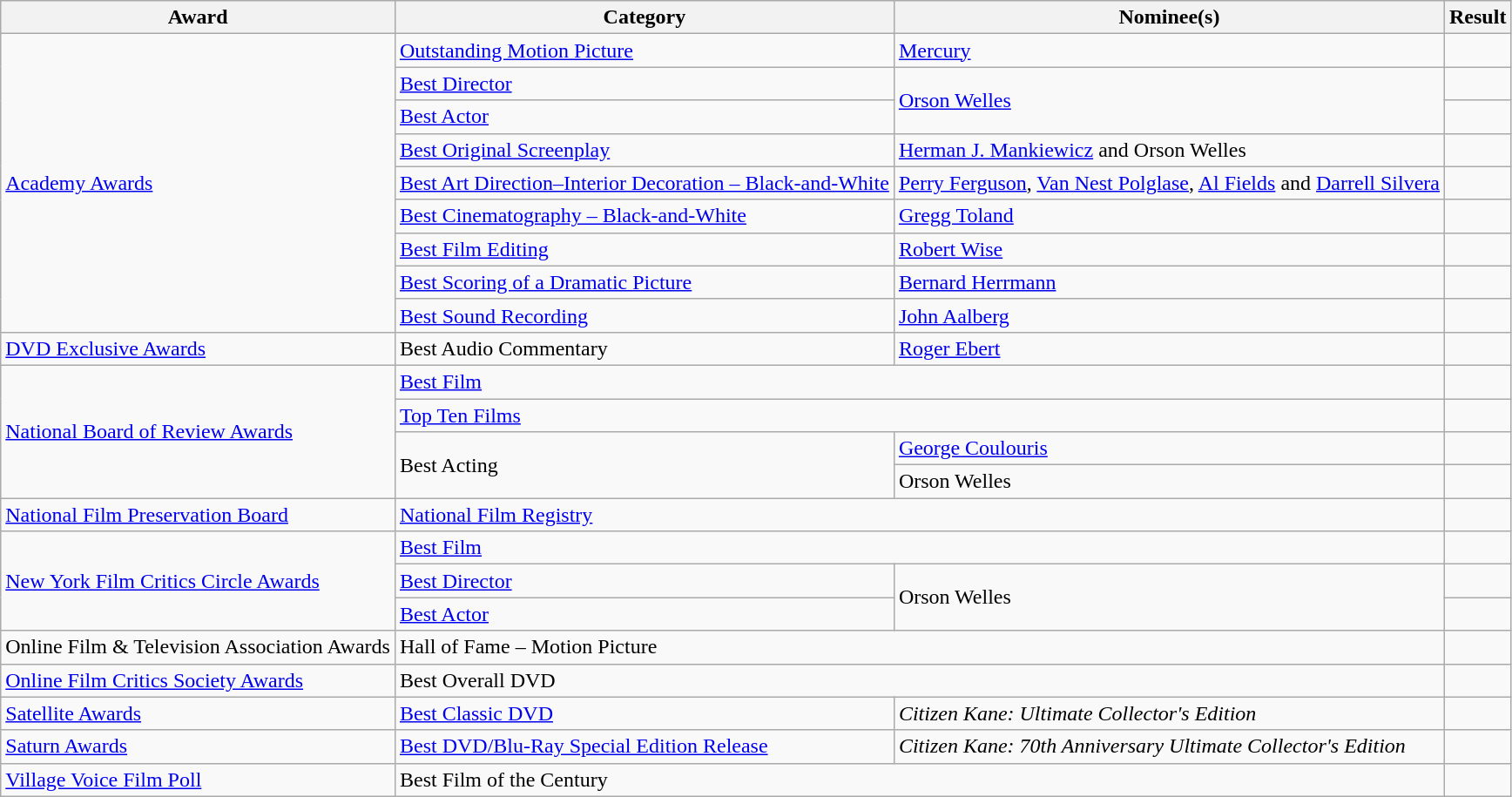<table class="wikitable plainrowheaders">
<tr>
<th>Award</th>
<th>Category</th>
<th>Nominee(s)</th>
<th>Result</th>
</tr>
<tr>
<td rowspan="9"><a href='#'>Academy Awards</a></td>
<td><a href='#'>Outstanding Motion Picture</a></td>
<td><a href='#'>Mercury</a></td>
<td></td>
</tr>
<tr>
<td><a href='#'>Best Director</a></td>
<td rowspan="2"><a href='#'>Orson Welles</a></td>
<td></td>
</tr>
<tr>
<td><a href='#'>Best Actor</a></td>
<td></td>
</tr>
<tr>
<td><a href='#'>Best Original Screenplay</a></td>
<td><a href='#'>Herman J. Mankiewicz</a> and Orson Welles</td>
<td></td>
</tr>
<tr>
<td><a href='#'>Best Art Direction–Interior Decoration – Black-and-White</a></td>
<td><a href='#'>Perry Ferguson</a>, <a href='#'>Van Nest Polglase</a>, <a href='#'>Al Fields</a> and <a href='#'>Darrell Silvera</a></td>
<td></td>
</tr>
<tr>
<td><a href='#'>Best Cinematography – Black-and-White</a></td>
<td><a href='#'>Gregg Toland</a></td>
<td></td>
</tr>
<tr>
<td><a href='#'>Best Film Editing</a></td>
<td><a href='#'>Robert Wise</a></td>
<td></td>
</tr>
<tr>
<td><a href='#'>Best Scoring of a Dramatic Picture</a></td>
<td><a href='#'>Bernard Herrmann</a></td>
<td></td>
</tr>
<tr>
<td><a href='#'>Best Sound Recording</a></td>
<td><a href='#'>John Aalberg</a></td>
<td></td>
</tr>
<tr>
<td><a href='#'>DVD Exclusive Awards</a></td>
<td>Best Audio Commentary</td>
<td><a href='#'>Roger Ebert</a></td>
<td></td>
</tr>
<tr>
<td rowspan="4"><a href='#'>National Board of Review Awards</a></td>
<td colspan="2"><a href='#'>Best Film</a></td>
<td></td>
</tr>
<tr>
<td colspan="2"><a href='#'>Top Ten Films</a></td>
<td></td>
</tr>
<tr>
<td rowspan="2">Best Acting</td>
<td><a href='#'>George Coulouris</a></td>
<td></td>
</tr>
<tr>
<td>Orson Welles</td>
<td></td>
</tr>
<tr>
<td><a href='#'>National Film Preservation Board</a></td>
<td colspan="2"><a href='#'>National Film Registry</a></td>
<td></td>
</tr>
<tr>
<td rowspan="3"><a href='#'>New York Film Critics Circle Awards</a></td>
<td colspan="2"><a href='#'>Best Film</a></td>
<td></td>
</tr>
<tr>
<td><a href='#'>Best Director</a></td>
<td rowspan="2">Orson Welles</td>
<td></td>
</tr>
<tr>
<td><a href='#'>Best Actor</a></td>
<td></td>
</tr>
<tr>
<td>Online Film & Television Association Awards</td>
<td colspan="2">Hall of Fame – Motion Picture</td>
<td></td>
</tr>
<tr>
<td><a href='#'>Online Film Critics Society Awards</a></td>
<td colspan="2">Best Overall DVD</td>
<td></td>
</tr>
<tr>
<td><a href='#'>Satellite Awards</a></td>
<td><a href='#'>Best Classic DVD</a></td>
<td><em>Citizen Kane: Ultimate Collector's Edition</em></td>
<td></td>
</tr>
<tr>
<td><a href='#'>Saturn Awards</a></td>
<td><a href='#'>Best DVD/Blu-Ray Special Edition Release</a></td>
<td><em>Citizen Kane: 70th Anniversary Ultimate Collector's Edition</em></td>
<td></td>
</tr>
<tr>
<td><a href='#'>Village Voice Film Poll</a></td>
<td colspan="2">Best Film of the Century</td>
<td></td>
</tr>
</table>
